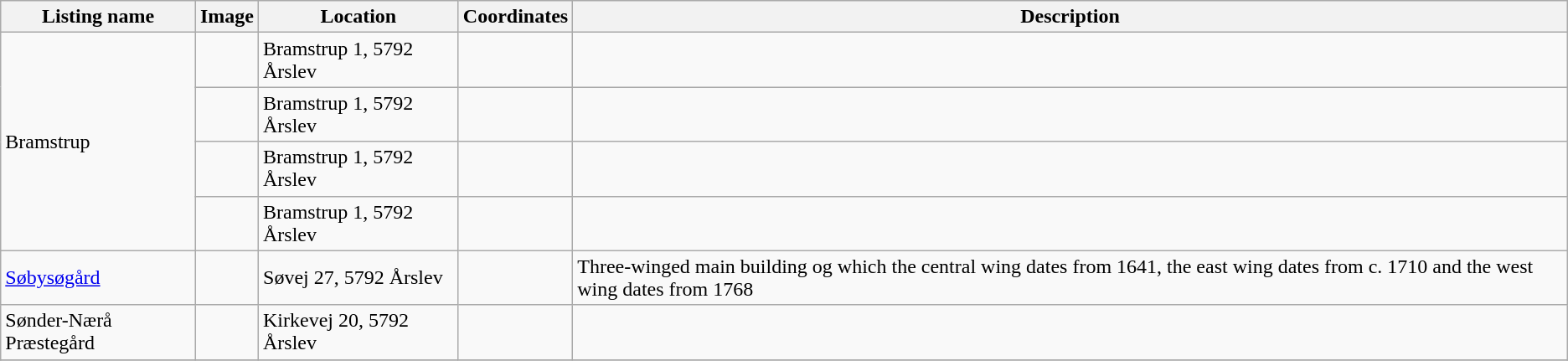<table class="wikitable sortable">
<tr>
<th>Listing name</th>
<th>Image</th>
<th>Location</th>
<th>Coordinates</th>
<th>Description</th>
</tr>
<tr>
<td rowspan="4">Bramstrup</td>
<td></td>
<td>Bramstrup 1, 5792 Årslev</td>
<td></td>
<td></td>
</tr>
<tr>
<td></td>
<td>Bramstrup 1, 5792 Årslev</td>
<td></td>
<td></td>
</tr>
<tr>
<td></td>
<td>Bramstrup 1, 5792 Årslev</td>
<td></td>
<td></td>
</tr>
<tr>
<td></td>
<td>Bramstrup 1, 5792 Årslev</td>
<td></td>
<td></td>
</tr>
<tr>
<td><a href='#'>Søbysøgård</a></td>
<td></td>
<td>Søvej 27, 5792 Årslev</td>
<td></td>
<td>Three-winged main building og which the central wing dates from 1641, the east wing dates from c. 1710 and the west wing dates from 1768</td>
</tr>
<tr>
<td>Sønder-Nærå Præstegård</td>
<td></td>
<td>Kirkevej 20, 5792 Årslev</td>
<td></td>
<td></td>
</tr>
<tr>
</tr>
</table>
